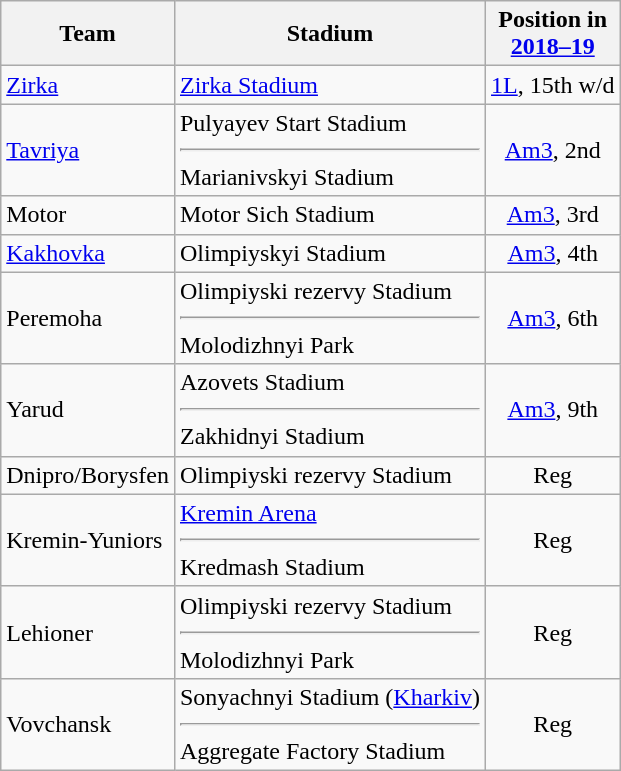<table class="wikitable sortable" style="text-align: left;">
<tr>
<th>Team</th>
<th>Stadium</th>
<th>Position in<br><a href='#'>2018–19</a></th>
</tr>
<tr>
<td><a href='#'>Zirka</a></td>
<td><a href='#'>Zirka Stadium</a></td>
<td align="center"><a href='#'>1L</a>, 15th w/d</td>
</tr>
<tr>
<td><a href='#'>Tavriya</a></td>
<td>Pulyayev Start Stadium<hr>Marianivskyi Stadium</td>
<td align="center"><a href='#'>Am3</a>, 2nd</td>
</tr>
<tr>
<td>Motor</td>
<td>Motor Sich Stadium</td>
<td align="center"><a href='#'>Am3</a>, 3rd</td>
</tr>
<tr>
<td><a href='#'>Kakhovka</a></td>
<td>Olimpiyskyi Stadium</td>
<td align="center"><a href='#'>Am3</a>, 4th</td>
</tr>
<tr>
<td>Peremoha</td>
<td>Olimpiyski rezervy Stadium<hr>Molodizhnyi Park</td>
<td align="center"><a href='#'>Am3</a>, 6th</td>
</tr>
<tr>
<td>Yarud</td>
<td>Azovets Stadium<hr>Zakhidnyi Stadium</td>
<td align="center"><a href='#'>Am3</a>, 9th</td>
</tr>
<tr>
<td>Dnipro/Borysfen</td>
<td>Olimpiyski rezervy Stadium</td>
<td align="center">Reg</td>
</tr>
<tr>
<td>Kremin-Yuniors</td>
<td><a href='#'>Kremin Arena</a><hr>Kredmash Stadium</td>
<td align="center">Reg</td>
</tr>
<tr>
<td>Lehioner</td>
<td>Olimpiyski rezervy Stadium<hr>Molodizhnyi Park</td>
<td align="center">Reg</td>
</tr>
<tr>
<td>Vovchansk</td>
<td>Sonyachnyi Stadium (<a href='#'>Kharkiv</a>)<hr>Aggregate Factory Stadium</td>
<td align="center">Reg</td>
</tr>
</table>
